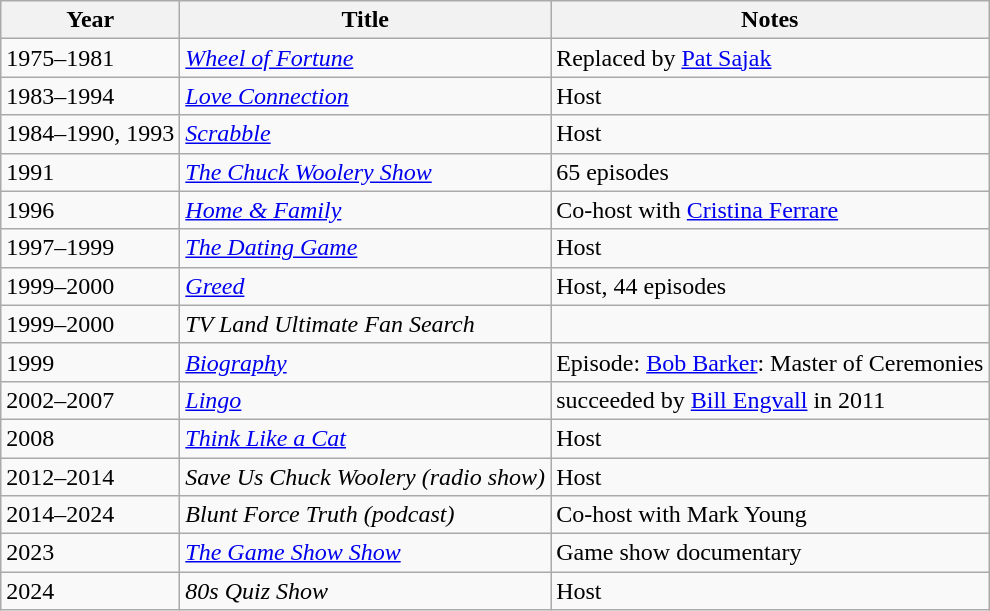<table class="wikitable sortable">
<tr>
<th>Year</th>
<th>Title</th>
<th class="unsortable">Notes</th>
</tr>
<tr>
<td>1975–1981</td>
<td><em><a href='#'>Wheel of Fortune</a></em></td>
<td>Replaced by <a href='#'>Pat Sajak</a></td>
</tr>
<tr>
<td>1983–1994</td>
<td><em><a href='#'>Love Connection</a></em></td>
<td>Host</td>
</tr>
<tr>
<td>1984–1990, 1993</td>
<td><em><a href='#'>Scrabble</a></em></td>
<td>Host</td>
</tr>
<tr>
<td>1991</td>
<td><em><a href='#'>The Chuck Woolery Show</a></em></td>
<td>65 episodes</td>
</tr>
<tr>
<td>1996</td>
<td><em><a href='#'>Home & Family</a></em></td>
<td>Co-host with <a href='#'>Cristina Ferrare</a></td>
</tr>
<tr>
<td>1997–1999</td>
<td><em><a href='#'>The Dating Game</a></em></td>
<td>Host</td>
</tr>
<tr>
<td>1999–2000</td>
<td><em><a href='#'>Greed</a></em></td>
<td>Host, 44 episodes</td>
</tr>
<tr>
<td>1999–2000</td>
<td><em>TV Land Ultimate Fan Search</em></td>
<td></td>
</tr>
<tr>
<td>1999</td>
<td><em><a href='#'>Biography</a></em></td>
<td>Episode: <a href='#'>Bob Barker</a>: Master of Ceremonies</td>
</tr>
<tr>
<td>2002–2007</td>
<td><em><a href='#'>Lingo</a></em></td>
<td>succeeded by <a href='#'>Bill Engvall</a> in 2011</td>
</tr>
<tr>
<td>2008</td>
<td><em><a href='#'>Think Like a Cat</a></em></td>
<td>Host</td>
</tr>
<tr>
<td>2012–2014</td>
<td><em>Save Us Chuck Woolery (radio show)</em></td>
<td>Host</td>
</tr>
<tr>
<td>2014–2024</td>
<td><em>Blunt Force Truth (podcast)</em></td>
<td>Co-host with Mark Young</td>
</tr>
<tr>
<td>2023</td>
<td><em><a href='#'>The Game Show Show</a></em></td>
<td>Game show documentary</td>
</tr>
<tr>
<td>2024</td>
<td><em>80s Quiz Show</em></td>
<td>Host</td>
</tr>
</table>
